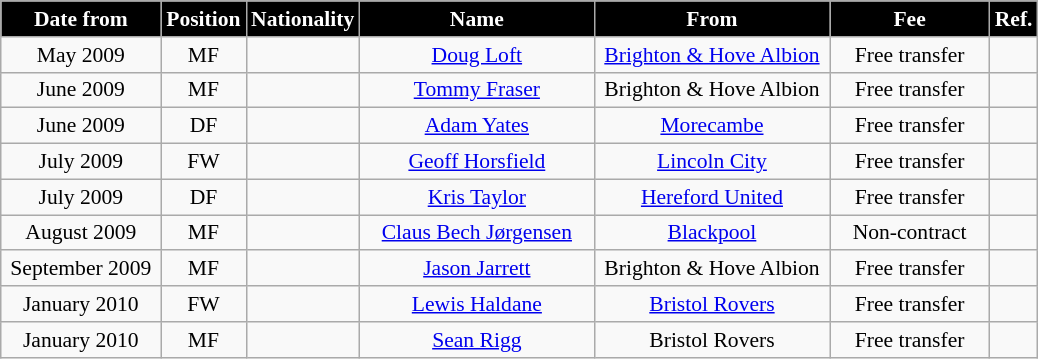<table class="wikitable" style="text-align:center; font-size:90%; ">
<tr>
<th style="background:#000000; color:white; width:100px;">Date from</th>
<th style="background:#000000; color:white; width:50px;">Position</th>
<th style="background:#000000; color:white; width:50px;">Nationality</th>
<th style="background:#000000; color:white; width:150px;">Name</th>
<th style="background:#000000; color:white; width:150px;">From</th>
<th style="background:#000000; color:white; width:100px;">Fee</th>
<th style="background:#000000; color:white; width:25px;">Ref.</th>
</tr>
<tr>
<td>May 2009</td>
<td>MF</td>
<td></td>
<td><a href='#'>Doug Loft</a></td>
<td><a href='#'>Brighton & Hove Albion</a></td>
<td>Free transfer</td>
<td></td>
</tr>
<tr>
<td>June 2009</td>
<td>MF</td>
<td></td>
<td><a href='#'>Tommy Fraser</a></td>
<td>Brighton & Hove Albion</td>
<td>Free transfer</td>
<td></td>
</tr>
<tr>
<td>June 2009</td>
<td>DF</td>
<td></td>
<td><a href='#'>Adam Yates</a></td>
<td><a href='#'>Morecambe</a></td>
<td>Free transfer</td>
<td></td>
</tr>
<tr>
<td>July 2009</td>
<td>FW</td>
<td></td>
<td><a href='#'>Geoff Horsfield</a></td>
<td><a href='#'>Lincoln City</a></td>
<td>Free transfer</td>
<td></td>
</tr>
<tr>
<td>July 2009</td>
<td>DF</td>
<td></td>
<td><a href='#'>Kris Taylor</a></td>
<td><a href='#'>Hereford United</a></td>
<td>Free transfer</td>
<td></td>
</tr>
<tr>
<td>August 2009</td>
<td>MF</td>
<td></td>
<td><a href='#'>Claus Bech Jørgensen</a></td>
<td><a href='#'>Blackpool</a></td>
<td>Non-contract</td>
<td></td>
</tr>
<tr>
<td>September 2009</td>
<td>MF</td>
<td></td>
<td><a href='#'>Jason Jarrett</a></td>
<td>Brighton & Hove Albion</td>
<td>Free transfer</td>
<td></td>
</tr>
<tr>
<td>January 2010</td>
<td>FW</td>
<td></td>
<td><a href='#'>Lewis Haldane</a></td>
<td><a href='#'>Bristol Rovers</a></td>
<td>Free transfer</td>
<td></td>
</tr>
<tr>
<td>January 2010</td>
<td>MF</td>
<td></td>
<td><a href='#'>Sean Rigg</a></td>
<td>Bristol Rovers</td>
<td>Free transfer</td>
<td></td>
</tr>
</table>
